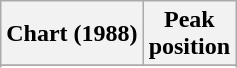<table class="wikitable sortable plainrowheaders" style="text-align:center">
<tr>
<th scope="col">Chart (1988)</th>
<th scope="col">Peak<br>position</th>
</tr>
<tr>
</tr>
<tr>
</tr>
<tr>
</tr>
<tr>
</tr>
</table>
